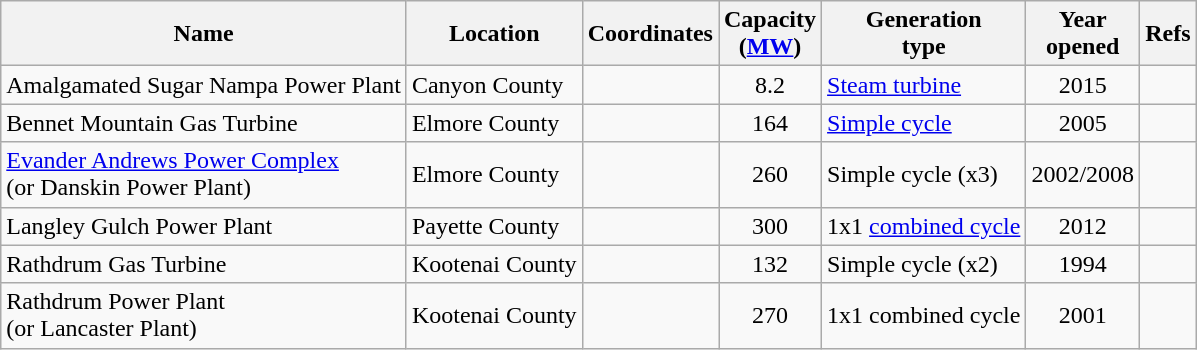<table class="wikitable sortable">
<tr>
<th>Name</th>
<th>Location</th>
<th>Coordinates</th>
<th>Capacity<br>(<a href='#'>MW</a>)</th>
<th>Generation<br>type</th>
<th>Year<br>opened</th>
<th>Refs</th>
</tr>
<tr>
<td>Amalgamated Sugar Nampa Power Plant</td>
<td>Canyon County</td>
<td></td>
<td align="center">8.2</td>
<td><a href='#'>Steam turbine</a></td>
<td align="center">2015</td>
<td></td>
</tr>
<tr>
<td>Bennet Mountain Gas Turbine</td>
<td>Elmore County</td>
<td></td>
<td align="center">164</td>
<td><a href='#'>Simple cycle</a></td>
<td align="center">2005</td>
<td></td>
</tr>
<tr>
<td><a href='#'>Evander Andrews Power Complex</a><br>(or Danskin Power Plant)</td>
<td>Elmore County</td>
<td></td>
<td align="center">260</td>
<td>Simple cycle (x3)</td>
<td align="center">2002/2008</td>
<td></td>
</tr>
<tr>
<td>Langley Gulch Power Plant</td>
<td>Payette County</td>
<td></td>
<td align="center">300</td>
<td>1x1 <a href='#'>combined cycle</a></td>
<td align="center">2012</td>
<td></td>
</tr>
<tr>
<td>Rathdrum Gas Turbine</td>
<td>Kootenai County</td>
<td></td>
<td align="center">132</td>
<td>Simple cycle (x2)</td>
<td align="center">1994</td>
<td></td>
</tr>
<tr>
<td>Rathdrum Power Plant<br>(or Lancaster Plant)</td>
<td>Kootenai County</td>
<td></td>
<td align="center">270</td>
<td>1x1 combined cycle</td>
<td align="center">2001</td>
<td></td>
</tr>
</table>
